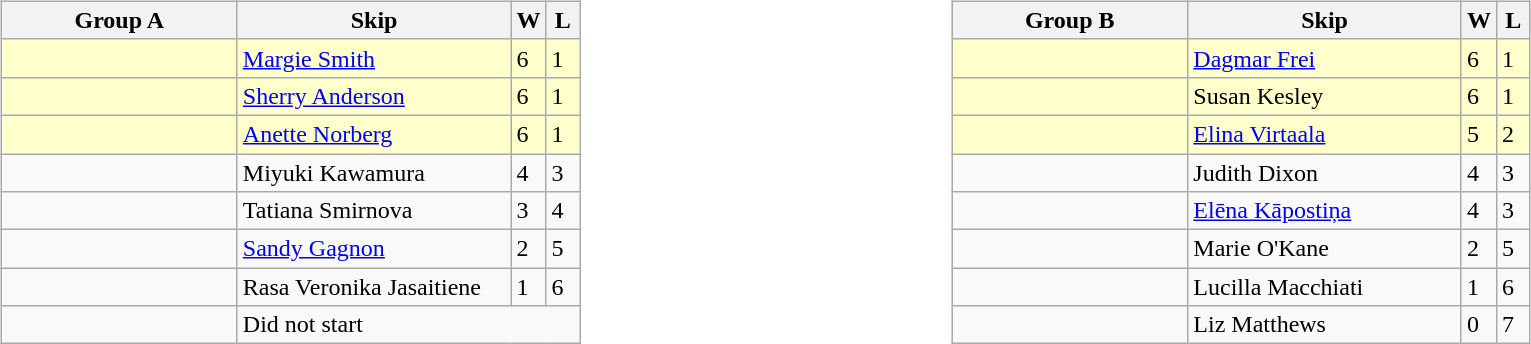<table>
<tr>
<td valign=top width=10%><br><table class=wikitable>
<tr>
<th width=150>Group A</th>
<th width=175>Skip</th>
<th width=15>W</th>
<th width=15>L</th>
</tr>
<tr style="background:#ffc;">
<td></td>
<td><a href='#'>Margie Smith</a></td>
<td>6</td>
<td>1</td>
</tr>
<tr style="background:#ffc;">
<td></td>
<td><a href='#'>Sherry Anderson</a></td>
<td>6</td>
<td>1</td>
</tr>
<tr style="background:#ffc;">
<td></td>
<td><a href='#'>Anette Norberg</a></td>
<td>6</td>
<td>1</td>
</tr>
<tr>
<td></td>
<td>Miyuki Kawamura</td>
<td>4</td>
<td>3</td>
</tr>
<tr>
<td></td>
<td>Tatiana Smirnova</td>
<td>3</td>
<td>4</td>
</tr>
<tr>
<td></td>
<td><a href='#'>Sandy Gagnon</a></td>
<td>2</td>
<td>5</td>
</tr>
<tr>
<td></td>
<td>Rasa Veronika Jasaitiene</td>
<td>1</td>
<td>6</td>
</tr>
<tr>
<td></td>
<td colspan="3">Did not start</td>
</tr>
</table>
</td>
<td valign=top width=10%><br><table class=wikitable>
<tr>
<th width=150>Group B</th>
<th width=175>Skip</th>
<th width=15>W</th>
<th width=15>L</th>
</tr>
<tr style="background:#ffc;">
<td></td>
<td><a href='#'>Dagmar Frei</a></td>
<td>6</td>
<td>1</td>
</tr>
<tr style="background:#ffc;">
<td></td>
<td>Susan Kesley</td>
<td>6</td>
<td>1</td>
</tr>
<tr style="background:#ffc;">
<td></td>
<td><a href='#'>Elina Virtaala</a></td>
<td>5</td>
<td>2</td>
</tr>
<tr>
<td></td>
<td>Judith Dixon</td>
<td>4</td>
<td>3</td>
</tr>
<tr>
<td></td>
<td><a href='#'>Elēna Kāpostiņa</a></td>
<td>4</td>
<td>3</td>
</tr>
<tr>
<td></td>
<td>Marie O'Kane</td>
<td>2</td>
<td>5</td>
</tr>
<tr>
<td></td>
<td>Lucilla Macchiati</td>
<td>1</td>
<td>6</td>
</tr>
<tr>
<td></td>
<td>Liz Matthews</td>
<td>0</td>
<td>7</td>
</tr>
</table>
</td>
</tr>
</table>
